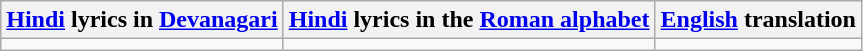<table class="wikitable">
<tr>
<th><a href='#'>Hindi</a> lyrics in <a href='#'>Devanagari</a></th>
<th><a href='#'>Hindi</a> lyrics in the <a href='#'>Roman alphabet</a></th>
<th><a href='#'>English</a> translation</th>
</tr>
<tr style="vertical-align:top;white-space:nowrap;">
<td></td>
<td></td>
<td></td>
</tr>
</table>
